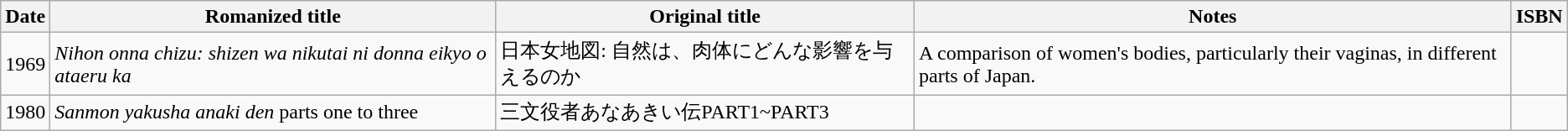<table class=wikitable>
<tr>
<th>Date</th>
<th>Romanized title</th>
<th>Original title</th>
<th>Notes</th>
<th>ISBN</th>
</tr>
<tr>
<td>1969</td>
<td><em>Nihon onna chizu: shizen wa nikutai ni donna eikyo o ataeru ka</em></td>
<td>日本女地図: 自然は、肉体にどんな影響を与えるのか</td>
<td>A comparison of women's bodies, particularly their vaginas, in different parts of Japan.</td>
<td></td>
</tr>
<tr>
<td>1980 </td>
<td><em>Sanmon yakusha anaki den</em> parts one to three</td>
<td>三文役者あなあきい伝PART1~PART3</td>
<td></td>
<td><br></td>
</tr>
</table>
